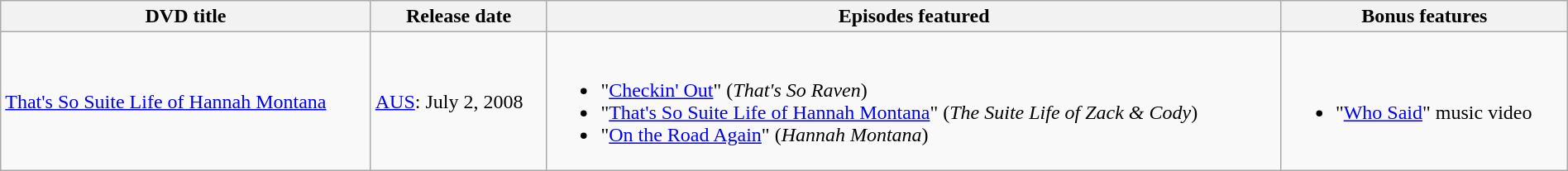<table class="wikitable" style="width:100%">
<tr>
<th>DVD title</th>
<th>Release date</th>
<th>Episodes featured</th>
<th>Bonus features</th>
</tr>
<tr>
<td><a href='#'>That's So Suite Life of Hannah Montana</a></td>
<td><a href='#'>AUS</a>: July 2, 2008</td>
<td><br><ul><li>"<a href='#'>Checkin' Out</a>" (<em>That's So Raven</em>)</li><li>"<a href='#'>That's So Suite Life of Hannah Montana</a>" (<em>The Suite Life of Zack & Cody</em>)</li><li>"<a href='#'>On the Road Again</a>" (<em>Hannah Montana</em>)</li></ul></td>
<td><br><ul><li>"<a href='#'>Who Said</a>" music video</li></ul></td>
</tr>
</table>
